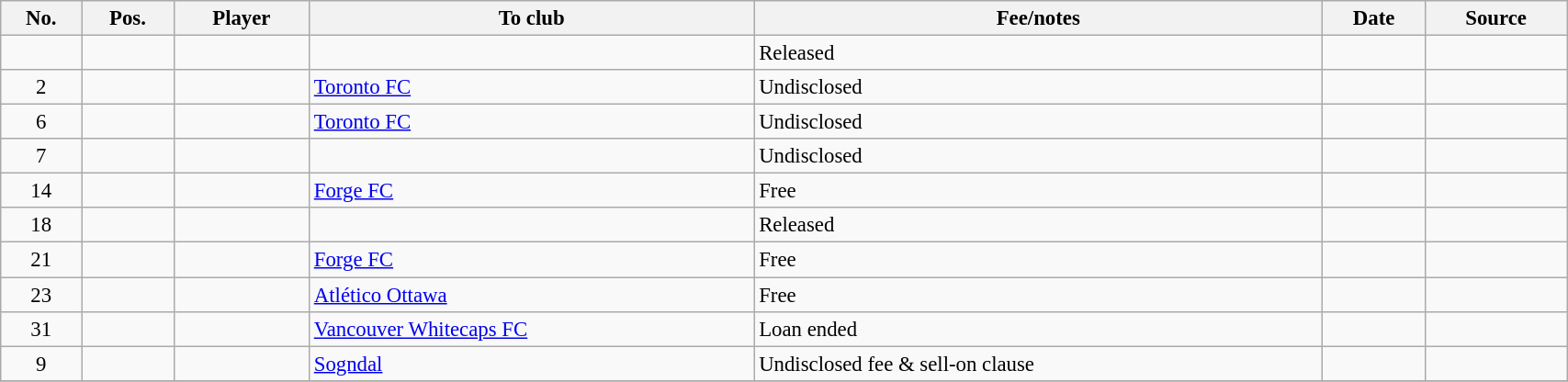<table class="wikitable sortable" style="width:90%; font-size:95%;">
<tr>
<th>No.</th>
<th>Pos.</th>
<th>Player</th>
<th>To club</th>
<th>Fee/notes</th>
<th>Date</th>
<th>Source</th>
</tr>
<tr>
<td align=center></td>
<td align=center></td>
<td></td>
<td></td>
<td>Released</td>
<td></td>
<td></td>
</tr>
<tr>
<td align=center>2</td>
<td align=center></td>
<td></td>
<td> <a href='#'>Toronto FC</a></td>
<td>Undisclosed</td>
<td></td>
<td></td>
</tr>
<tr>
<td align=center>6</td>
<td align=center></td>
<td></td>
<td> <a href='#'>Toronto FC</a></td>
<td>Undisclosed</td>
<td></td>
<td></td>
</tr>
<tr>
<td align=center>7</td>
<td align=center></td>
<td></td>
<td></td>
<td>Undisclosed</td>
<td></td>
<td></td>
</tr>
<tr>
<td align=center>14</td>
<td align=center></td>
<td></td>
<td> <a href='#'>Forge FC</a></td>
<td>Free</td>
<td></td>
<td></td>
</tr>
<tr>
<td align=center>18</td>
<td align=center></td>
<td></td>
<td></td>
<td>Released</td>
<td></td>
<td></td>
</tr>
<tr>
<td align=center>21</td>
<td align=center></td>
<td></td>
<td> <a href='#'>Forge FC</a></td>
<td>Free</td>
<td></td>
<td></td>
</tr>
<tr>
<td align=center>23</td>
<td align=center></td>
<td></td>
<td> <a href='#'>Atlético Ottawa</a></td>
<td>Free</td>
<td></td>
<td></td>
</tr>
<tr>
<td align=center>31</td>
<td align=center></td>
<td></td>
<td> <a href='#'>Vancouver Whitecaps FC</a></td>
<td>Loan ended</td>
<td></td>
<td></td>
</tr>
<tr>
<td align=center>9</td>
<td align=center></td>
<td></td>
<td> <a href='#'>Sogndal</a></td>
<td>Undisclosed fee & sell-on clause</td>
<td></td>
<td></td>
</tr>
<tr>
</tr>
</table>
